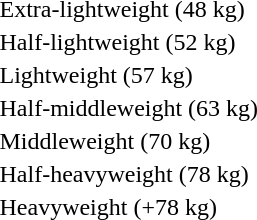<table>
<tr>
<td rowspan=2>Extra-lightweight (48 kg)<br></td>
<td rowspan=2></td>
<td rowspan=2></td>
<td></td>
</tr>
<tr>
<td></td>
</tr>
<tr>
<td rowspan=2>Half-lightweight (52 kg)<br></td>
<td rowspan=2></td>
<td rowspan=2></td>
<td></td>
</tr>
<tr>
<td></td>
</tr>
<tr>
<td rowspan=2>Lightweight (57 kg)<br></td>
<td rowspan=2></td>
<td rowspan=2></td>
<td></td>
</tr>
<tr>
<td></td>
</tr>
<tr>
<td rowspan=2>Half-middleweight (63 kg)<br></td>
<td rowspan=2></td>
<td rowspan=2></td>
<td></td>
</tr>
<tr>
<td></td>
</tr>
<tr>
<td rowspan=2>Middleweight (70 kg)<br></td>
<td rowspan=2></td>
<td rowspan=2></td>
<td></td>
</tr>
<tr>
<td></td>
</tr>
<tr>
<td rowspan=2>Half-heavyweight (78 kg)<br></td>
<td rowspan=2></td>
<td rowspan=2></td>
<td></td>
</tr>
<tr>
<td></td>
</tr>
<tr>
<td rowspan=2>Heavyweight (+78 kg)<br></td>
<td rowspan=2></td>
<td rowspan=2></td>
<td></td>
</tr>
<tr>
<td></td>
</tr>
</table>
